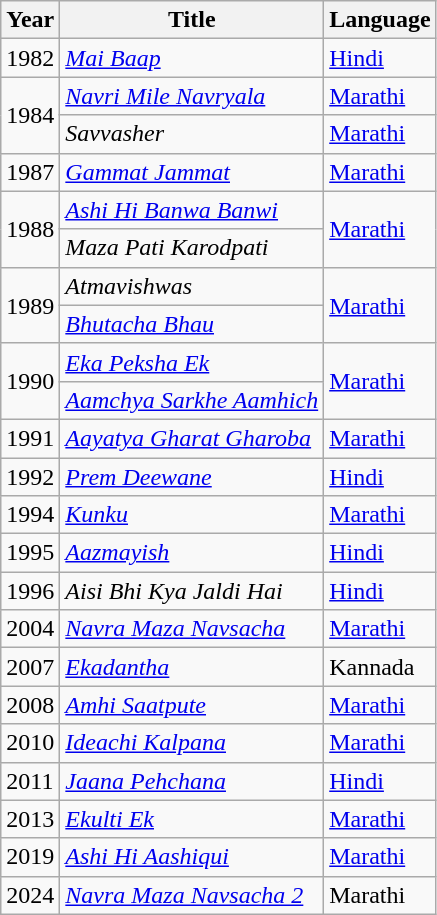<table class="wikitable sortable">
<tr>
<th>Year</th>
<th>Title</th>
<th>Language</th>
</tr>
<tr>
<td>1982</td>
<td><em><a href='#'>Mai Baap</a></em></td>
<td><a href='#'>Hindi</a></td>
</tr>
<tr>
<td rowspan="2">1984</td>
<td><em><a href='#'>Navri Mile Navryala</a></em></td>
<td><a href='#'>Marathi</a></td>
</tr>
<tr>
<td><em>Savvasher</em></td>
<td><a href='#'>Marathi</a></td>
</tr>
<tr>
<td>1987</td>
<td><em><a href='#'>Gammat Jammat</a></em></td>
<td><a href='#'>Marathi</a></td>
</tr>
<tr>
<td rowspan="2">1988</td>
<td><em><a href='#'>Ashi Hi Banwa Banwi</a></em></td>
<td rowspan="2"><a href='#'>Marathi</a></td>
</tr>
<tr>
<td><em>Maza Pati Karodpati</em></td>
</tr>
<tr>
<td rowspan="2">1989</td>
<td><em>Atmavishwas</em></td>
<td rowspan="2"><a href='#'>Marathi</a></td>
</tr>
<tr>
<td><em><a href='#'>Bhutacha Bhau</a></em></td>
</tr>
<tr>
<td rowspan="2">1990</td>
<td><em><a href='#'>Eka Peksha Ek</a></em></td>
<td rowspan="2"><a href='#'>Marathi</a></td>
</tr>
<tr>
<td><em><a href='#'>Aamchya Sarkhe Aamhich</a></em></td>
</tr>
<tr>
<td>1991</td>
<td><em><a href='#'>Aayatya Gharat Gharoba</a></em></td>
<td><a href='#'>Marathi</a></td>
</tr>
<tr>
<td>1992</td>
<td><em><a href='#'>Prem Deewane</a></em></td>
<td><a href='#'>Hindi</a></td>
</tr>
<tr>
<td>1994</td>
<td><em><a href='#'>Kunku</a></em></td>
<td><a href='#'>Marathi</a></td>
</tr>
<tr>
<td>1995</td>
<td><em><a href='#'>Aazmayish</a></em></td>
<td><a href='#'>Hindi</a></td>
</tr>
<tr>
<td>1996</td>
<td><em>Aisi Bhi Kya Jaldi Hai</em></td>
<td><a href='#'>Hindi</a></td>
</tr>
<tr>
<td>2004</td>
<td><em><a href='#'>Navra Maza Navsacha</a></em></td>
<td><a href='#'>Marathi</a></td>
</tr>
<tr>
<td>2007</td>
<td><em><a href='#'>Ekadantha</a></em></td>
<td>Kannada</td>
</tr>
<tr>
<td>2008</td>
<td><em><a href='#'>Amhi Saatpute</a></em></td>
<td><a href='#'>Marathi</a></td>
</tr>
<tr>
<td>2010</td>
<td><em><a href='#'>Ideachi Kalpana</a></em></td>
<td><a href='#'>Marathi</a></td>
</tr>
<tr>
<td>2011</td>
<td><em><a href='#'>Jaana Pehchana</a></em></td>
<td><a href='#'>Hindi</a></td>
</tr>
<tr>
<td>2013</td>
<td><em><a href='#'>Ekulti Ek</a></em></td>
<td><a href='#'>Marathi</a></td>
</tr>
<tr>
<td>2019</td>
<td><em><a href='#'>Ashi Hi Aashiqui</a></em></td>
<td><a href='#'>Marathi</a></td>
</tr>
<tr>
<td>2024</td>
<td><em><a href='#'>Navra Maza Navsacha 2</a></em></td>
<td>Marathi</td>
</tr>
</table>
